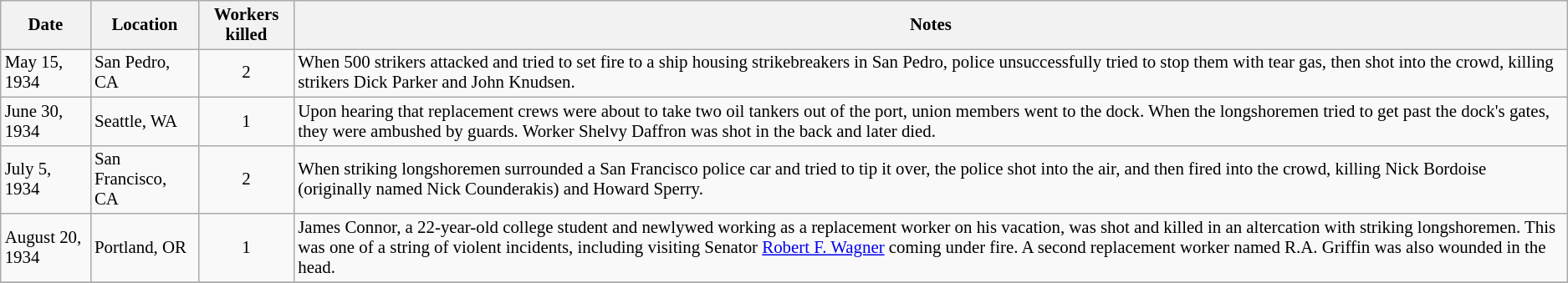<table class="wikitable sortable" style="text-align:left; font-size:87%; border:1; cellpadding:5; cellspacing:0;">
<tr>
<th scope="col">Date</th>
<th scope="col">Location</th>
<th scope="col" style="text-align: center;">Workers killed</th>
<th scope="col" class="unsortable">Notes</th>
</tr>
<tr --->
<td>May 15, 1934</td>
<td>San Pedro, CA</td>
<td style="text-align: center;">2</td>
<td>When 500 strikers attacked and tried to set fire to a ship housing strikebreakers in San Pedro, police unsuccessfully tried to stop them with tear gas, then shot into the crowd, killing strikers Dick Parker and John Knudsen.</td>
</tr>
<tr --->
<td>June 30, 1934</td>
<td>Seattle, WA</td>
<td style="text-align: center;">1</td>
<td>Upon hearing that replacement crews were about to take two oil tankers out of the port, union members went to the dock. When the longshoremen tried to get past the dock's gates, they were ambushed by guards. Worker Shelvy Daffron was shot in the back and later died.</td>
</tr>
<tr --->
<td>July 5, 1934</td>
<td>San Francisco, CA</td>
<td style="text-align: center;">2</td>
<td>When striking longshoremen surrounded a San Francisco police car and tried to tip it over, the police shot into the air, and then fired into the crowd, killing Nick Bordoise (originally named Nick Counderakis) and Howard Sperry.</td>
</tr>
<tr --->
<td>August 20, 1934</td>
<td>Portland, OR</td>
<td style="text-align: center;">1</td>
<td>James Connor, a 22-year-old college student and newlywed working as a replacement worker on his vacation, was shot and killed in an altercation with striking longshoremen. This was one of a string of violent incidents, including visiting Senator <a href='#'>Robert F. Wagner</a> coming under fire.  A second replacement worker named R.A. Griffin was also wounded in the head.</td>
</tr>
<tr --->
</tr>
</table>
